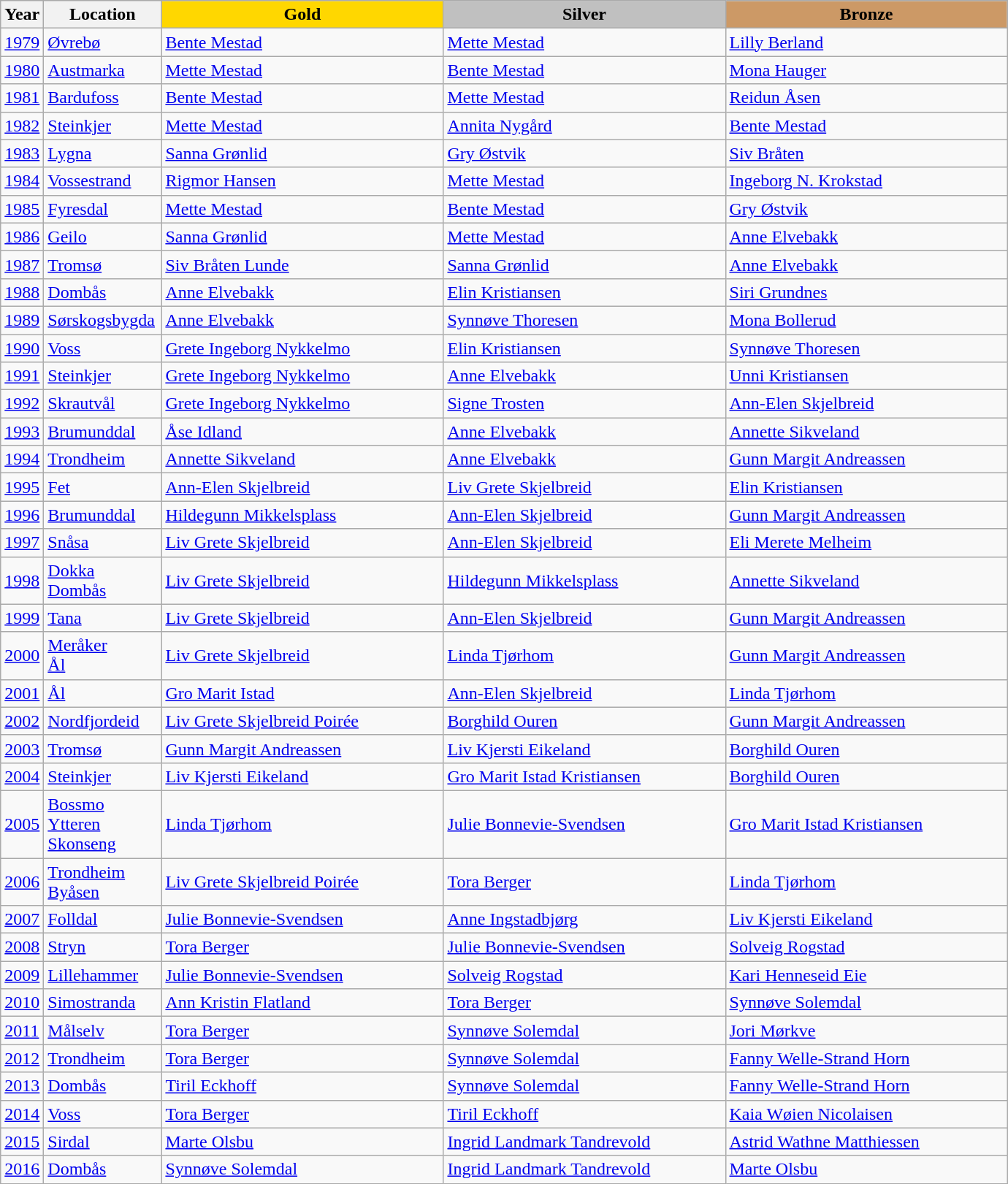<table class="wikitable">
<tr>
<th>Year</th>
<th width="100">Location</th>
<th style="background:gold" width="250">Gold</th>
<th style="background:silver" width="250">Silver</th>
<th style="background:#cc9966" width="250">Bronze</th>
</tr>
<tr>
<td><a href='#'>1979</a></td>
<td><a href='#'>Øvrebø</a></td>
<td><a href='#'>Bente Mestad</a></td>
<td><a href='#'>Mette Mestad</a></td>
<td><a href='#'>Lilly Berland</a></td>
</tr>
<tr>
<td><a href='#'>1980</a></td>
<td><a href='#'>Austmarka</a></td>
<td><a href='#'>Mette Mestad</a></td>
<td><a href='#'>Bente Mestad</a></td>
<td><a href='#'>Mona Hauger</a></td>
</tr>
<tr>
<td><a href='#'>1981</a></td>
<td><a href='#'>Bardufoss</a></td>
<td><a href='#'>Bente Mestad</a></td>
<td><a href='#'>Mette Mestad</a></td>
<td><a href='#'>Reidun Åsen</a></td>
</tr>
<tr>
<td><a href='#'>1982</a></td>
<td><a href='#'>Steinkjer</a></td>
<td><a href='#'>Mette Mestad</a></td>
<td><a href='#'>Annita Nygård</a></td>
<td><a href='#'>Bente Mestad</a></td>
</tr>
<tr>
<td><a href='#'>1983</a></td>
<td><a href='#'>Lygna</a></td>
<td><a href='#'>Sanna Grønlid</a></td>
<td><a href='#'>Gry Østvik</a></td>
<td><a href='#'>Siv Bråten</a></td>
</tr>
<tr>
<td><a href='#'>1984</a></td>
<td><a href='#'>Vossestrand</a></td>
<td><a href='#'>Rigmor Hansen</a></td>
<td><a href='#'>Mette Mestad</a></td>
<td><a href='#'>Ingeborg N. Krokstad</a></td>
</tr>
<tr>
<td><a href='#'>1985</a></td>
<td><a href='#'>Fyresdal</a></td>
<td><a href='#'>Mette Mestad</a></td>
<td><a href='#'>Bente Mestad</a></td>
<td><a href='#'>Gry Østvik</a></td>
</tr>
<tr>
<td><a href='#'>1986</a></td>
<td><a href='#'>Geilo</a></td>
<td><a href='#'>Sanna Grønlid</a></td>
<td><a href='#'>Mette Mestad</a></td>
<td><a href='#'>Anne Elvebakk</a></td>
</tr>
<tr>
<td><a href='#'>1987</a></td>
<td><a href='#'>Tromsø</a></td>
<td><a href='#'>Siv Bråten Lunde</a></td>
<td><a href='#'>Sanna Grønlid</a></td>
<td><a href='#'>Anne Elvebakk</a></td>
</tr>
<tr>
<td><a href='#'>1988</a></td>
<td><a href='#'>Dombås</a></td>
<td><a href='#'>Anne Elvebakk</a></td>
<td><a href='#'>Elin Kristiansen</a></td>
<td><a href='#'>Siri Grundnes</a></td>
</tr>
<tr>
<td><a href='#'>1989</a></td>
<td><a href='#'>Sørskogsbygda</a></td>
<td><a href='#'>Anne Elvebakk</a></td>
<td><a href='#'>Synnøve Thoresen</a></td>
<td><a href='#'>Mona Bollerud</a></td>
</tr>
<tr>
<td><a href='#'>1990</a></td>
<td><a href='#'>Voss</a></td>
<td><a href='#'>Grete Ingeborg Nykkelmo</a></td>
<td><a href='#'>Elin Kristiansen</a></td>
<td><a href='#'>Synnøve Thoresen</a></td>
</tr>
<tr>
<td><a href='#'>1991</a></td>
<td><a href='#'>Steinkjer</a></td>
<td><a href='#'>Grete Ingeborg Nykkelmo</a></td>
<td><a href='#'>Anne Elvebakk</a></td>
<td><a href='#'>Unni Kristiansen</a></td>
</tr>
<tr>
<td><a href='#'>1992</a></td>
<td><a href='#'>Skrautvål</a></td>
<td><a href='#'>Grete Ingeborg Nykkelmo</a></td>
<td><a href='#'>Signe Trosten</a></td>
<td><a href='#'>Ann-Elen Skjelbreid</a></td>
</tr>
<tr>
<td><a href='#'>1993</a></td>
<td><a href='#'>Brumunddal</a></td>
<td><a href='#'>Åse Idland</a></td>
<td><a href='#'>Anne Elvebakk</a></td>
<td><a href='#'>Annette Sikveland</a></td>
</tr>
<tr>
<td><a href='#'>1994</a></td>
<td><a href='#'>Trondheim</a></td>
<td><a href='#'>Annette Sikveland</a></td>
<td><a href='#'>Anne Elvebakk</a></td>
<td><a href='#'>Gunn Margit Andreassen</a></td>
</tr>
<tr>
<td><a href='#'>1995</a></td>
<td><a href='#'>Fet</a></td>
<td><a href='#'>Ann-Elen Skjelbreid</a></td>
<td><a href='#'>Liv Grete Skjelbreid</a></td>
<td><a href='#'>Elin Kristiansen</a></td>
</tr>
<tr>
<td><a href='#'>1996</a></td>
<td><a href='#'>Brumunddal</a></td>
<td><a href='#'>Hildegunn Mikkelsplass</a></td>
<td><a href='#'>Ann-Elen Skjelbreid</a></td>
<td><a href='#'>Gunn Margit Andreassen</a></td>
</tr>
<tr>
<td><a href='#'>1997</a></td>
<td><a href='#'>Snåsa</a></td>
<td><a href='#'>Liv Grete Skjelbreid</a></td>
<td><a href='#'>Ann-Elen Skjelbreid</a></td>
<td><a href='#'>Eli Merete Melheim</a></td>
</tr>
<tr>
<td><a href='#'>1998</a></td>
<td><a href='#'>Dokka</a><br><a href='#'>Dombås</a></td>
<td><a href='#'>Liv Grete Skjelbreid</a></td>
<td><a href='#'>Hildegunn Mikkelsplass</a></td>
<td><a href='#'>Annette Sikveland</a></td>
</tr>
<tr>
<td><a href='#'>1999</a></td>
<td><a href='#'>Tana</a></td>
<td><a href='#'>Liv Grete Skjelbreid</a></td>
<td><a href='#'>Ann-Elen Skjelbreid</a></td>
<td><a href='#'>Gunn Margit Andreassen</a></td>
</tr>
<tr>
<td><a href='#'>2000</a></td>
<td><a href='#'>Meråker</a><br><a href='#'>Ål</a></td>
<td><a href='#'>Liv Grete Skjelbreid</a></td>
<td><a href='#'>Linda Tjørhom</a></td>
<td><a href='#'>Gunn Margit Andreassen</a></td>
</tr>
<tr>
<td><a href='#'>2001</a></td>
<td><a href='#'>Ål</a></td>
<td><a href='#'>Gro Marit Istad</a></td>
<td><a href='#'>Ann-Elen Skjelbreid</a></td>
<td><a href='#'>Linda Tjørhom</a></td>
</tr>
<tr>
<td><a href='#'>2002</a></td>
<td><a href='#'>Nordfjordeid</a></td>
<td><a href='#'>Liv Grete Skjelbreid Poirée</a></td>
<td><a href='#'>Borghild Ouren</a></td>
<td><a href='#'>Gunn Margit Andreassen</a></td>
</tr>
<tr>
<td><a href='#'>2003</a></td>
<td><a href='#'>Tromsø</a></td>
<td><a href='#'>Gunn Margit Andreassen</a></td>
<td><a href='#'>Liv Kjersti Eikeland</a></td>
<td><a href='#'>Borghild Ouren</a></td>
</tr>
<tr>
<td><a href='#'>2004</a></td>
<td><a href='#'>Steinkjer</a></td>
<td><a href='#'>Liv Kjersti Eikeland</a></td>
<td><a href='#'>Gro Marit Istad Kristiansen</a></td>
<td><a href='#'>Borghild Ouren</a></td>
</tr>
<tr>
<td><a href='#'>2005</a></td>
<td><a href='#'>Bossmo</a><br><a href='#'>Ytteren</a><br><a href='#'>Skonseng</a></td>
<td><a href='#'>Linda Tjørhom</a></td>
<td><a href='#'>Julie Bonnevie-Svendsen</a></td>
<td><a href='#'>Gro Marit Istad Kristiansen</a></td>
</tr>
<tr>
<td><a href='#'>2006</a></td>
<td><a href='#'>Trondheim</a><br><a href='#'>Byåsen</a></td>
<td><a href='#'>Liv Grete Skjelbreid Poirée</a></td>
<td><a href='#'>Tora Berger</a></td>
<td><a href='#'>Linda Tjørhom</a></td>
</tr>
<tr>
<td><a href='#'>2007</a></td>
<td><a href='#'>Folldal</a></td>
<td><a href='#'>Julie Bonnevie-Svendsen</a></td>
<td><a href='#'>Anne Ingstadbjørg</a></td>
<td><a href='#'>Liv Kjersti Eikeland</a></td>
</tr>
<tr>
<td><a href='#'>2008</a></td>
<td><a href='#'>Stryn</a></td>
<td><a href='#'>Tora Berger</a></td>
<td><a href='#'>Julie Bonnevie-Svendsen</a></td>
<td><a href='#'>Solveig Rogstad</a></td>
</tr>
<tr>
<td><a href='#'>2009</a></td>
<td><a href='#'>Lillehammer</a></td>
<td><a href='#'>Julie Bonnevie-Svendsen</a></td>
<td><a href='#'>Solveig Rogstad</a></td>
<td><a href='#'>Kari Henneseid Eie</a></td>
</tr>
<tr>
<td><a href='#'>2010</a></td>
<td><a href='#'>Simostranda</a></td>
<td><a href='#'>Ann Kristin Flatland</a></td>
<td><a href='#'>Tora Berger</a></td>
<td><a href='#'>Synnøve Solemdal</a></td>
</tr>
<tr>
<td><a href='#'>2011</a></td>
<td><a href='#'>Målselv</a></td>
<td><a href='#'>Tora Berger</a></td>
<td><a href='#'>Synnøve Solemdal</a></td>
<td><a href='#'>Jori Mørkve</a></td>
</tr>
<tr>
<td><a href='#'>2012</a></td>
<td><a href='#'>Trondheim</a></td>
<td><a href='#'>Tora Berger</a></td>
<td><a href='#'>Synnøve Solemdal</a></td>
<td><a href='#'>Fanny Welle-Strand Horn</a></td>
</tr>
<tr>
<td><a href='#'>2013</a></td>
<td><a href='#'>Dombås</a></td>
<td><a href='#'>Tiril Eckhoff</a></td>
<td><a href='#'>Synnøve Solemdal</a></td>
<td><a href='#'>Fanny Welle-Strand Horn</a></td>
</tr>
<tr>
<td><a href='#'>2014</a></td>
<td><a href='#'>Voss</a></td>
<td><a href='#'>Tora Berger</a></td>
<td><a href='#'>Tiril Eckhoff</a></td>
<td><a href='#'>Kaia Wøien Nicolaisen</a></td>
</tr>
<tr>
<td><a href='#'>2015</a></td>
<td><a href='#'>Sirdal</a></td>
<td><a href='#'>Marte Olsbu</a></td>
<td><a href='#'>Ingrid Landmark Tandrevold</a></td>
<td><a href='#'>Astrid Wathne Matthiessen</a></td>
</tr>
<tr>
<td><a href='#'>2016</a></td>
<td><a href='#'>Dombås</a></td>
<td><a href='#'>Synnøve Solemdal</a></td>
<td><a href='#'>Ingrid Landmark Tandrevold</a></td>
<td><a href='#'>Marte Olsbu</a></td>
</tr>
</table>
